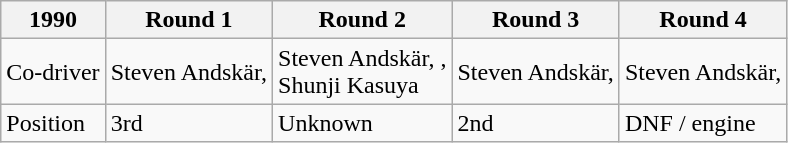<table class="wikitable">
<tr>
<th>1990</th>
<th>Round 1</th>
<th>Round 2</th>
<th>Round 3</th>
<th>Round 4</th>
</tr>
<tr>
<td>Co-driver</td>
<td>Steven Andskär, </td>
<td>Steven Andskär, , <br> Shunji Kasuya </td>
<td>Steven Andskär, </td>
<td>Steven Andskär, </td>
</tr>
<tr>
<td>Position</td>
<td>3rd</td>
<td>Unknown</td>
<td>2nd</td>
<td>DNF / engine</td>
</tr>
</table>
